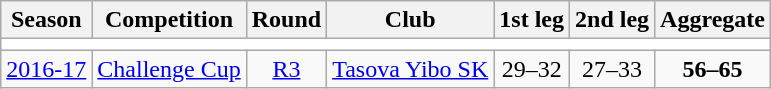<table class="wikitable">
<tr>
<th>Season</th>
<th>Competition</th>
<th>Round</th>
<th>Club</th>
<th>1st leg</th>
<th>2nd leg</th>
<th>Aggregate</th>
</tr>
<tr>
<td colspan="7" bgcolor=white></td>
</tr>
<tr>
<td><a href='#'>2016-17</a></td>
<td><a href='#'>Challenge Cup</a></td>
<td style="text-align:center;"><a href='#'>R3</a></td>
<td> <a href='#'>Tasova Yibo SK</a></td>
<td style="text-align:center;">29–32</td>
<td style="text-align:center;">27–33</td>
<td style="text-align:center;"><strong>56–65</strong></td>
</tr>
</table>
